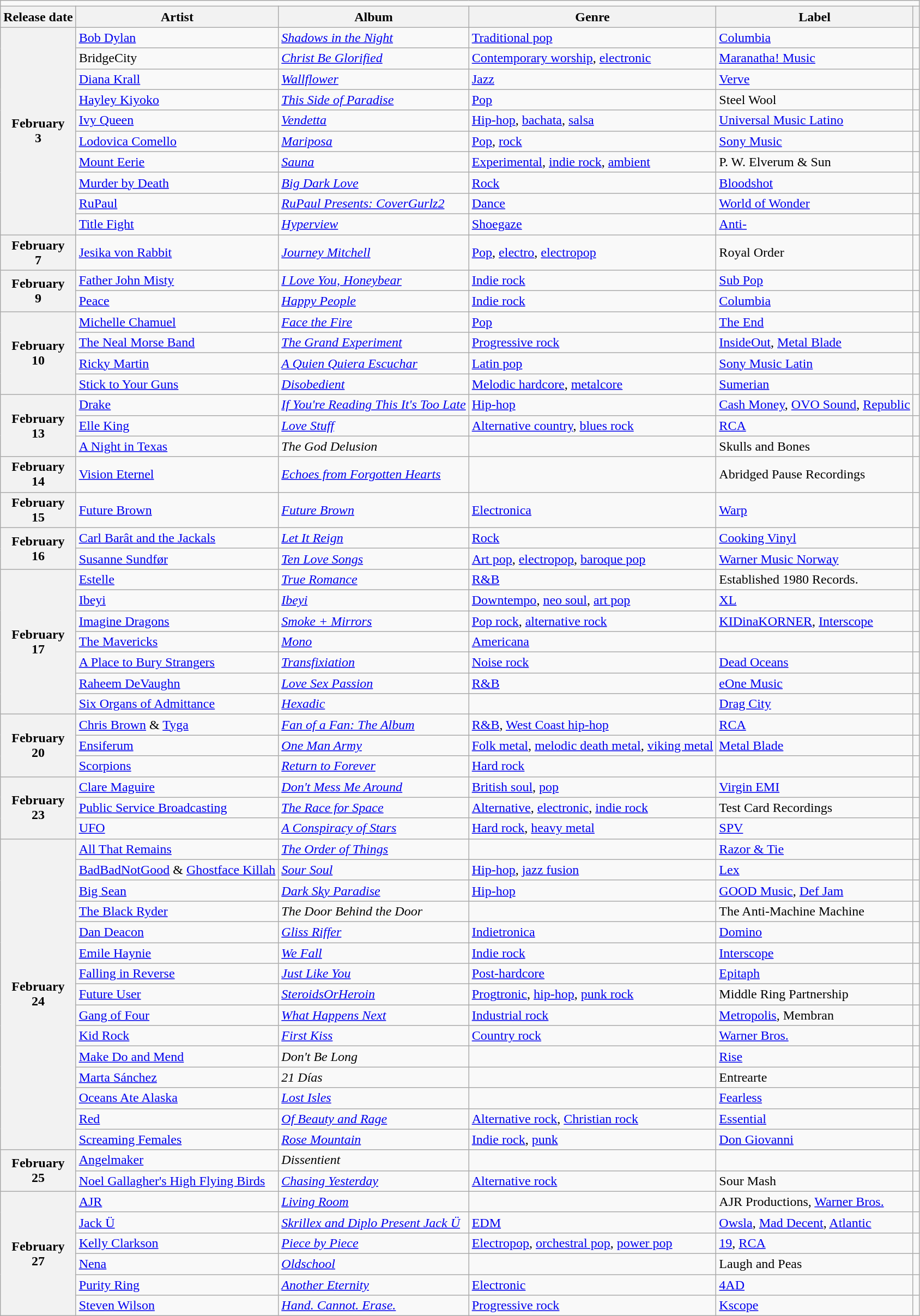<table class="wikitable plainrowheaders">
<tr>
<td colspan="6" style="text-align:center;"></td>
</tr>
<tr>
<th scope="col">Release date</th>
<th scope="col">Artist</th>
<th scope="col">Album</th>
<th scope="col">Genre</th>
<th scope="col">Label</th>
<th scope="col"></th>
</tr>
<tr>
<th scope="row" rowspan="10" style="text-align:center;">February<br>3</th>
<td><a href='#'>Bob Dylan</a></td>
<td><em><a href='#'>Shadows in the Night</a></em></td>
<td><a href='#'>Traditional pop</a></td>
<td><a href='#'>Columbia</a></td>
<td></td>
</tr>
<tr>
<td>BridgeCity</td>
<td><em><a href='#'>Christ Be Glorified</a></em></td>
<td><a href='#'>Contemporary worship</a>, <a href='#'>electronic</a></td>
<td><a href='#'>Maranatha! Music</a></td>
<td></td>
</tr>
<tr>
<td><a href='#'>Diana Krall</a></td>
<td><em><a href='#'>Wallflower</a></em></td>
<td><a href='#'>Jazz</a></td>
<td><a href='#'>Verve</a></td>
<td></td>
</tr>
<tr>
<td><a href='#'>Hayley Kiyoko</a></td>
<td><em><a href='#'>This Side of Paradise</a></em></td>
<td><a href='#'>Pop</a></td>
<td>Steel Wool</td>
<td></td>
</tr>
<tr>
<td><a href='#'>Ivy Queen</a></td>
<td><em><a href='#'>Vendetta</a></em></td>
<td><a href='#'>Hip-hop</a>, <a href='#'>bachata</a>, <a href='#'>salsa</a></td>
<td><a href='#'>Universal Music Latino</a></td>
<td></td>
</tr>
<tr>
<td><a href='#'>Lodovica Comello</a></td>
<td><em><a href='#'>Mariposa</a></em></td>
<td><a href='#'>Pop</a>, <a href='#'>rock</a></td>
<td><a href='#'>Sony Music</a></td>
<td></td>
</tr>
<tr>
<td><a href='#'>Mount Eerie</a></td>
<td><em><a href='#'>Sauna</a></em></td>
<td><a href='#'>Experimental</a>, <a href='#'>indie rock</a>, <a href='#'>ambient</a></td>
<td>P. W. Elverum & Sun</td>
<td></td>
</tr>
<tr>
<td><a href='#'>Murder by Death</a></td>
<td><em><a href='#'>Big Dark Love</a></em></td>
<td><a href='#'>Rock</a></td>
<td><a href='#'>Bloodshot</a></td>
<td></td>
</tr>
<tr>
<td><a href='#'>RuPaul</a></td>
<td><em><a href='#'>RuPaul Presents: CoverGurlz2</a></em></td>
<td><a href='#'>Dance</a></td>
<td><a href='#'>World of Wonder</a></td>
<td></td>
</tr>
<tr>
<td><a href='#'>Title Fight</a></td>
<td><em><a href='#'>Hyperview</a></em></td>
<td><a href='#'>Shoegaze</a></td>
<td><a href='#'>Anti-</a></td>
<td></td>
</tr>
<tr>
<th scope="row" style="text-align:center;">February<br>7</th>
<td><a href='#'>Jesika von Rabbit</a></td>
<td><em><a href='#'>Journey Mitchell</a></em></td>
<td><a href='#'>Pop</a>, <a href='#'>electro</a>, <a href='#'>electropop</a></td>
<td>Royal Order</td>
<td></td>
</tr>
<tr>
<th scope="row" rowspan="2" style="text-align:center;">February<br>9</th>
<td><a href='#'>Father John Misty</a></td>
<td><em><a href='#'>I Love You, Honeybear</a></em></td>
<td><a href='#'>Indie rock</a></td>
<td><a href='#'>Sub Pop</a></td>
<td></td>
</tr>
<tr>
<td><a href='#'>Peace</a></td>
<td><em><a href='#'>Happy People</a></em></td>
<td><a href='#'>Indie rock</a></td>
<td><a href='#'>Columbia</a></td>
<td></td>
</tr>
<tr>
<th scope="row" rowspan="4" style="text-align:center;">February<br>10</th>
<td><a href='#'>Michelle Chamuel</a></td>
<td><em><a href='#'>Face the Fire</a></em></td>
<td><a href='#'>Pop</a></td>
<td><a href='#'>The End</a></td>
<td></td>
</tr>
<tr>
<td><a href='#'>The Neal Morse Band</a></td>
<td><em><a href='#'>The Grand Experiment</a></em></td>
<td><a href='#'>Progressive rock</a></td>
<td><a href='#'>InsideOut</a>, <a href='#'>Metal Blade</a></td>
<td></td>
</tr>
<tr>
<td><a href='#'>Ricky Martin</a></td>
<td><em><a href='#'>A Quien Quiera Escuchar</a></em></td>
<td><a href='#'>Latin pop</a></td>
<td><a href='#'>Sony Music Latin</a></td>
<td></td>
</tr>
<tr>
<td><a href='#'>Stick to Your Guns</a></td>
<td><em><a href='#'>Disobedient</a></em></td>
<td><a href='#'>Melodic hardcore</a>, <a href='#'>metalcore</a></td>
<td><a href='#'>Sumerian</a></td>
<td></td>
</tr>
<tr>
<th scope="row" rowspan="3" style="text-align:center;">February<br>13</th>
<td><a href='#'>Drake</a></td>
<td><em><a href='#'>If You're Reading This It's Too Late</a></em></td>
<td><a href='#'>Hip-hop</a></td>
<td><a href='#'>Cash Money</a>, <a href='#'>OVO Sound</a>, <a href='#'>Republic</a></td>
<td></td>
</tr>
<tr>
<td><a href='#'>Elle King</a></td>
<td><em><a href='#'>Love Stuff</a></em></td>
<td><a href='#'>Alternative country</a>, <a href='#'>blues rock</a></td>
<td><a href='#'>RCA</a></td>
<td></td>
</tr>
<tr>
<td><a href='#'>A Night in Texas</a></td>
<td><em>The God Delusion</em></td>
<td></td>
<td>Skulls and Bones</td>
<td></td>
</tr>
<tr>
<th scope="row" style="text-align:center;">February<br>14</th>
<td><a href='#'>Vision Eternel</a></td>
<td><em><a href='#'>Echoes from Forgotten Hearts</a></em></td>
<td></td>
<td>Abridged Pause Recordings</td>
<td></td>
</tr>
<tr>
<th scope="row" style="text-align:center;">February<br>15</th>
<td><a href='#'>Future Brown</a></td>
<td><em><a href='#'>Future Brown</a></em></td>
<td><a href='#'>Electronica</a></td>
<td><a href='#'>Warp</a></td>
<td></td>
</tr>
<tr>
<th scope="row" rowspan="2" style="text-align:center;">February<br>16</th>
<td><a href='#'>Carl Barât and the Jackals</a></td>
<td><em><a href='#'>Let It Reign</a></em></td>
<td><a href='#'>Rock</a></td>
<td><a href='#'>Cooking Vinyl</a></td>
<td></td>
</tr>
<tr>
<td><a href='#'>Susanne Sundfør</a></td>
<td><em><a href='#'>Ten Love Songs</a></em></td>
<td><a href='#'>Art pop</a>, <a href='#'>electropop</a>, <a href='#'>baroque pop</a></td>
<td><a href='#'>Warner Music Norway</a></td>
<td></td>
</tr>
<tr>
<th scope="row" rowspan="7" style="text-align:center;">February<br>17</th>
<td><a href='#'>Estelle</a></td>
<td><em><a href='#'>True Romance</a></em></td>
<td><a href='#'>R&B</a></td>
<td>Established 1980 Records.</td>
<td></td>
</tr>
<tr>
<td><a href='#'>Ibeyi</a></td>
<td><em><a href='#'>Ibeyi</a></em></td>
<td><a href='#'>Downtempo</a>, <a href='#'>neo soul</a>, <a href='#'>art pop</a></td>
<td><a href='#'>XL</a></td>
<td></td>
</tr>
<tr>
<td><a href='#'>Imagine Dragons</a></td>
<td><em><a href='#'>Smoke + Mirrors</a></em></td>
<td><a href='#'>Pop rock</a>, <a href='#'>alternative rock</a></td>
<td><a href='#'>KIDinaKORNER</a>, <a href='#'>Interscope</a></td>
<td></td>
</tr>
<tr>
<td><a href='#'>The Mavericks</a></td>
<td><em><a href='#'>Mono</a></em></td>
<td><a href='#'>Americana</a></td>
<td></td>
<td></td>
</tr>
<tr>
<td><a href='#'>A Place to Bury Strangers</a></td>
<td><em><a href='#'>Transfixiation</a></em></td>
<td><a href='#'>Noise rock</a></td>
<td><a href='#'>Dead Oceans</a></td>
<td></td>
</tr>
<tr>
<td><a href='#'>Raheem DeVaughn</a></td>
<td><em><a href='#'>Love Sex Passion</a></em></td>
<td><a href='#'>R&B</a></td>
<td><a href='#'>eOne Music</a></td>
<td></td>
</tr>
<tr>
<td><a href='#'>Six Organs of Admittance</a></td>
<td><em><a href='#'>Hexadic</a></em></td>
<td></td>
<td><a href='#'>Drag City</a></td>
<td></td>
</tr>
<tr>
<th scope="row" rowspan="3" style="text-align:center;">February<br>20</th>
<td><a href='#'>Chris Brown</a> & <a href='#'>Tyga</a></td>
<td><em><a href='#'>Fan of a Fan: The Album</a></em></td>
<td><a href='#'>R&B</a>, <a href='#'>West Coast hip-hop</a></td>
<td><a href='#'>RCA</a></td>
<td></td>
</tr>
<tr>
<td><a href='#'>Ensiferum</a></td>
<td><em><a href='#'>One Man Army</a></em></td>
<td><a href='#'>Folk metal</a>, <a href='#'>melodic death metal</a>, <a href='#'>viking metal</a></td>
<td><a href='#'>Metal Blade</a></td>
<td></td>
</tr>
<tr>
<td><a href='#'>Scorpions</a></td>
<td><em><a href='#'>Return to Forever</a></em></td>
<td><a href='#'>Hard rock</a></td>
<td></td>
<td></td>
</tr>
<tr>
<th scope="row" rowspan="3" style="text-align:center;">February<br>23</th>
<td><a href='#'>Clare Maguire</a></td>
<td><em><a href='#'>Don't Mess Me Around</a></em></td>
<td><a href='#'>British soul</a>, <a href='#'>pop</a></td>
<td><a href='#'>Virgin EMI</a></td>
<td></td>
</tr>
<tr>
<td><a href='#'>Public Service Broadcasting</a></td>
<td><em><a href='#'>The Race for Space</a></em></td>
<td><a href='#'>Alternative</a>, <a href='#'>electronic</a>, <a href='#'>indie rock</a></td>
<td>Test Card Recordings</td>
<td></td>
</tr>
<tr>
<td><a href='#'>UFO</a></td>
<td><em><a href='#'>A Conspiracy of Stars</a></em></td>
<td><a href='#'>Hard rock</a>, <a href='#'>heavy metal</a></td>
<td><a href='#'>SPV</a></td>
<td></td>
</tr>
<tr>
<th scope="row" rowspan="15" style="text-align:center;">February<br>24</th>
<td><a href='#'>All That Remains</a></td>
<td><em><a href='#'>The Order of Things</a></em></td>
<td></td>
<td><a href='#'>Razor & Tie</a></td>
<td></td>
</tr>
<tr>
<td><a href='#'>BadBadNotGood</a> & <a href='#'>Ghostface Killah</a></td>
<td><em><a href='#'>Sour Soul</a></em></td>
<td><a href='#'>Hip-hop</a>, <a href='#'>jazz fusion</a></td>
<td><a href='#'>Lex</a></td>
<td></td>
</tr>
<tr>
<td><a href='#'>Big Sean</a></td>
<td><em><a href='#'>Dark Sky Paradise</a></em></td>
<td><a href='#'>Hip-hop</a></td>
<td><a href='#'>GOOD Music</a>, <a href='#'>Def Jam</a></td>
<td></td>
</tr>
<tr>
<td><a href='#'>The Black Ryder</a></td>
<td><em>The Door Behind the Door</em></td>
<td></td>
<td>The Anti-Machine Machine</td>
<td></td>
</tr>
<tr>
<td><a href='#'>Dan Deacon</a></td>
<td><em><a href='#'>Gliss Riffer</a></em></td>
<td><a href='#'>Indietronica</a></td>
<td><a href='#'>Domino</a></td>
<td></td>
</tr>
<tr>
<td><a href='#'>Emile Haynie</a></td>
<td><em><a href='#'>We Fall</a></em></td>
<td><a href='#'>Indie rock</a></td>
<td><a href='#'>Interscope</a></td>
<td></td>
</tr>
<tr>
<td><a href='#'>Falling in Reverse</a></td>
<td><em><a href='#'>Just Like You</a></em></td>
<td><a href='#'>Post-hardcore</a></td>
<td><a href='#'>Epitaph</a></td>
<td></td>
</tr>
<tr>
<td><a href='#'>Future User</a></td>
<td><em><a href='#'>SteroidsOrHeroin</a></em></td>
<td><a href='#'>Prog</a><a href='#'>tronic</a>, <a href='#'>hip-hop</a>, <a href='#'>punk rock</a></td>
<td>Middle Ring Partnership</td>
<td></td>
</tr>
<tr>
<td><a href='#'>Gang of Four</a></td>
<td><em><a href='#'>What Happens Next</a></em></td>
<td><a href='#'>Industrial rock</a></td>
<td><a href='#'>Metropolis</a>, Membran</td>
<td></td>
</tr>
<tr>
<td><a href='#'>Kid Rock</a></td>
<td><em><a href='#'>First Kiss</a></em></td>
<td><a href='#'>Country rock</a></td>
<td><a href='#'>Warner Bros.</a></td>
<td></td>
</tr>
<tr>
<td><a href='#'>Make Do and Mend</a></td>
<td><em>Don't Be Long</em></td>
<td></td>
<td><a href='#'>Rise</a></td>
<td></td>
</tr>
<tr>
<td><a href='#'>Marta Sánchez</a></td>
<td><em>21 Días</em></td>
<td></td>
<td>Entrearte</td>
<td></td>
</tr>
<tr>
<td><a href='#'>Oceans Ate Alaska</a></td>
<td><em><a href='#'>Lost Isles</a></em></td>
<td></td>
<td><a href='#'>Fearless</a></td>
<td></td>
</tr>
<tr>
<td><a href='#'>Red</a></td>
<td><em><a href='#'>Of Beauty and Rage</a></em></td>
<td><a href='#'>Alternative rock</a>, <a href='#'>Christian rock</a></td>
<td><a href='#'>Essential</a></td>
<td></td>
</tr>
<tr>
<td><a href='#'>Screaming Females</a></td>
<td><em><a href='#'>Rose Mountain</a></em></td>
<td><a href='#'>Indie rock</a>, <a href='#'>punk</a></td>
<td><a href='#'>Don Giovanni</a></td>
<td></td>
</tr>
<tr>
<th scope="row" rowspan="2" style="text-align:center;">February<br>25</th>
<td><a href='#'>Angelmaker</a></td>
<td><em>Dissentient</em></td>
<td></td>
<td></td>
<td></td>
</tr>
<tr>
<td><a href='#'>Noel Gallagher's High Flying Birds</a></td>
<td><em><a href='#'>Chasing Yesterday</a></em></td>
<td><a href='#'>Alternative rock</a></td>
<td>Sour Mash</td>
<td></td>
</tr>
<tr>
<th scope="row" rowspan="6" style="text-align:center;">February<br>27</th>
<td><a href='#'>AJR</a></td>
<td><em><a href='#'>Living Room</a></em></td>
<td></td>
<td>AJR Productions, <a href='#'>Warner Bros.</a></td>
<td></td>
</tr>
<tr>
<td><a href='#'>Jack Ü</a></td>
<td><em><a href='#'>Skrillex and Diplo Present Jack Ü</a></em></td>
<td><a href='#'>EDM</a></td>
<td><a href='#'>Owsla</a>, <a href='#'>Mad Decent</a>, <a href='#'>Atlantic</a></td>
<td></td>
</tr>
<tr>
<td><a href='#'>Kelly Clarkson</a></td>
<td><em><a href='#'>Piece by Piece</a></em></td>
<td><a href='#'>Electropop</a>, <a href='#'>orchestral pop</a>, <a href='#'>power pop</a></td>
<td><a href='#'>19</a>, <a href='#'>RCA</a></td>
<td></td>
</tr>
<tr>
<td><a href='#'>Nena</a></td>
<td><em><a href='#'>Oldschool</a></em></td>
<td></td>
<td>Laugh and Peas</td>
<td></td>
</tr>
<tr>
<td><a href='#'>Purity Ring</a></td>
<td><em><a href='#'>Another Eternity</a></em></td>
<td><a href='#'>Electronic</a></td>
<td><a href='#'>4AD</a></td>
<td></td>
</tr>
<tr>
<td><a href='#'>Steven Wilson</a></td>
<td><em><a href='#'>Hand. Cannot. Erase.</a></em></td>
<td><a href='#'>Progressive rock</a></td>
<td><a href='#'>Kscope</a></td>
<td></td>
</tr>
</table>
